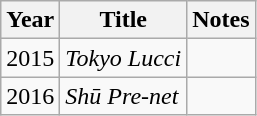<table class="wikitable">
<tr>
<th>Year</th>
<th>Title</th>
<th>Notes</th>
</tr>
<tr>
<td>2015</td>
<td><em>Tokyo Lucci</em></td>
<td></td>
</tr>
<tr>
<td>2016</td>
<td><em>Shū Pre-net</em></td>
<td></td>
</tr>
</table>
